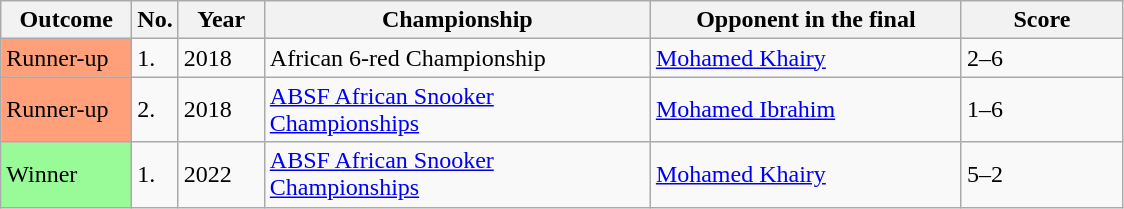<table class="sortable wikitable">
<tr>
<th width="80">Outcome</th>
<th width="20">No.</th>
<th width="50">Year</th>
<th width="250">Championship</th>
<th width="200">Opponent in the final</th>
<th width="100">Score</th>
</tr>
<tr>
<td style="background:#ffa07a;">Runner-up</td>
<td>1.</td>
<td>2018</td>
<td>African 6-red Championship</td>
<td> <a href='#'>Mohamed Khairy</a></td>
<td>2–6</td>
</tr>
<tr>
<td style="background:#ffa07a;">Runner-up</td>
<td>2.</td>
<td>2018</td>
<td><a href='#'>ABSF African Snooker Championships</a></td>
<td> <a href='#'>Mohamed Ibrahim</a></td>
<td>1–6</td>
</tr>
<tr>
<td style="background:#98fb98;">Winner</td>
<td>1.</td>
<td>2022</td>
<td><a href='#'>ABSF African Snooker Championships</a></td>
<td> <a href='#'>Mohamed Khairy</a></td>
<td>5–2</td>
</tr>
</table>
